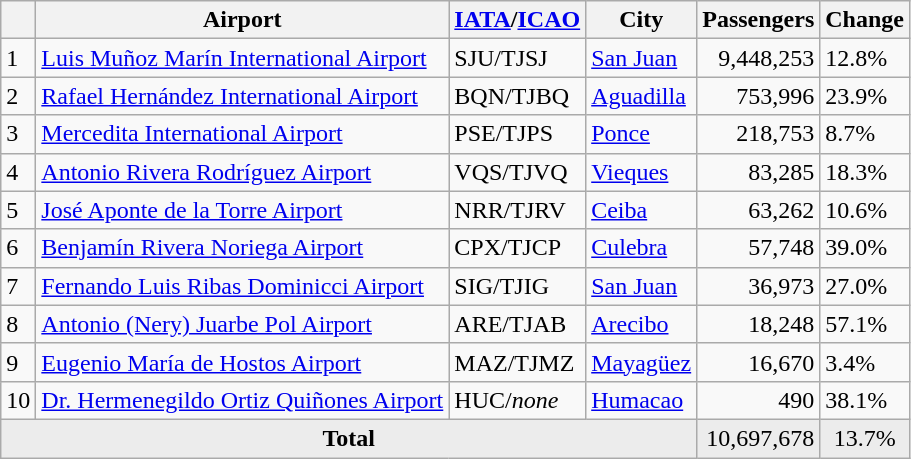<table class="wikitable sortable">
<tr>
<th></th>
<th>Airport</th>
<th><a href='#'>IATA</a>/<a href='#'>ICAO</a></th>
<th>City</th>
<th>Passengers</th>
<th>Change</th>
</tr>
<tr>
<td>1</td>
<td><a href='#'>Luis Muñoz Marín International Airport</a></td>
<td>SJU/TJSJ</td>
<td><a href='#'>San Juan</a></td>
<td align="right">9,448,253</td>
<td> 12.8%</td>
</tr>
<tr>
<td>2</td>
<td><a href='#'>Rafael Hernández International Airport</a></td>
<td>BQN/TJBQ</td>
<td><a href='#'>Aguadilla</a></td>
<td align="right">753,996</td>
<td> 23.9%</td>
</tr>
<tr>
<td>3</td>
<td><a href='#'>Mercedita International Airport</a></td>
<td>PSE/TJPS</td>
<td><a href='#'>Ponce</a></td>
<td align="right">218,753</td>
<td> 8.7%</td>
</tr>
<tr>
<td>4</td>
<td><a href='#'>Antonio Rivera Rodríguez Airport</a></td>
<td>VQS/TJVQ</td>
<td><a href='#'>Vieques</a></td>
<td align="right">83,285</td>
<td> 18.3%</td>
</tr>
<tr>
<td>5</td>
<td><a href='#'>José Aponte de la Torre Airport</a></td>
<td>NRR/TJRV</td>
<td><a href='#'>Ceiba</a></td>
<td align="right">63,262</td>
<td> 10.6%</td>
</tr>
<tr>
<td>6</td>
<td><a href='#'>Benjamín Rivera Noriega Airport</a></td>
<td>CPX/TJCP</td>
<td><a href='#'>Culebra</a></td>
<td align="right">57,748</td>
<td> 39.0%</td>
</tr>
<tr>
<td>7</td>
<td><a href='#'>Fernando Luis Ribas Dominicci Airport</a></td>
<td>SIG/TJIG</td>
<td><a href='#'>San Juan</a></td>
<td align="right">36,973</td>
<td> 27.0%</td>
</tr>
<tr>
<td>8</td>
<td><a href='#'>Antonio (Nery) Juarbe Pol Airport</a></td>
<td>ARE/TJAB</td>
<td><a href='#'>Arecibo</a></td>
<td align="right">18,248</td>
<td> 57.1%</td>
</tr>
<tr>
<td>9</td>
<td><a href='#'>Eugenio María de Hostos Airport</a></td>
<td>MAZ/TJMZ</td>
<td><a href='#'>Mayagüez</a></td>
<td align="right">16,670</td>
<td> 3.4%</td>
</tr>
<tr>
<td>10</td>
<td><a href='#'>Dr. Hermenegildo Ortiz Quiñones Airport</a></td>
<td>HUC/<em>none</em></td>
<td><a href='#'>Humacao</a></td>
<td align="right">490</td>
<td> 38.1%</td>
</tr>
<tr style="background-color:#ececec;">
<td colspan=4 align="center"><strong>Total</strong></td>
<td align="right">10,697,678</td>
<td align="center"> 13.7%</td>
</tr>
</table>
